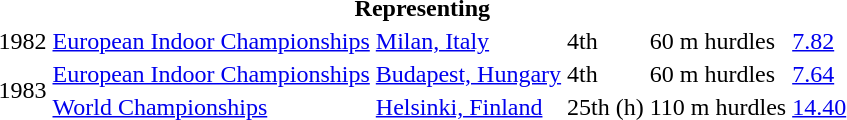<table>
<tr>
<th colspan="6">Representing </th>
</tr>
<tr>
<td>1982</td>
<td><a href='#'>European Indoor Championships</a></td>
<td><a href='#'>Milan, Italy</a></td>
<td>4th</td>
<td>60 m hurdles</td>
<td><a href='#'>7.82</a></td>
</tr>
<tr>
<td rowspan=2>1983</td>
<td><a href='#'>European Indoor Championships</a></td>
<td><a href='#'>Budapest, Hungary</a></td>
<td>4th</td>
<td>60 m hurdles</td>
<td><a href='#'>7.64</a></td>
</tr>
<tr>
<td><a href='#'>World Championships</a></td>
<td><a href='#'>Helsinki, Finland</a></td>
<td>25th (h)</td>
<td>110 m hurdles</td>
<td><a href='#'>14.40</a></td>
</tr>
</table>
